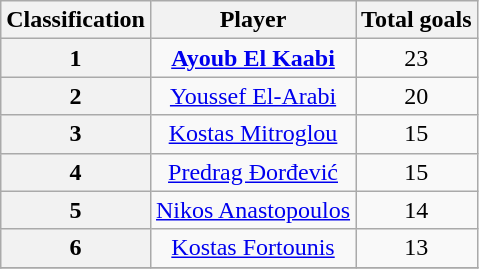<table class="wikitable" style="text-align:center">
<tr>
<th>Classification</th>
<th>Player</th>
<th>Total goals</th>
</tr>
<tr>
<th>1</th>
<td><strong><a href='#'>Ayoub El Kaabi</a></strong></td>
<td>23</td>
</tr>
<tr>
<th>2</th>
<td><a href='#'>Youssef El-Arabi</a></td>
<td>20</td>
</tr>
<tr>
<th>3</th>
<td><a href='#'>Kostas Mitroglou</a></td>
<td>15</td>
</tr>
<tr>
<th>4</th>
<td><a href='#'>Predrag Đorđević</a></td>
<td>15</td>
</tr>
<tr>
<th>5</th>
<td><a href='#'>Nikos Anastopoulos</a></td>
<td>14</td>
</tr>
<tr>
<th>6</th>
<td><a href='#'>Kostas Fortounis</a></td>
<td>13</td>
</tr>
<tr>
</tr>
</table>
